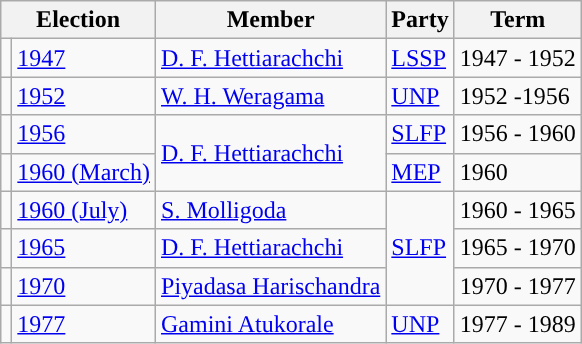<table class="wikitable">
<tr>
<th colspan="2">Election</th>
<th>Member</th>
<th>Party</th>
<th>Term</th>
</tr>
<tr>
<td style="background-color: "></td>
<td><a href='#'>1947</a></td>
<td><a href='#'>D. F. Hettiarachchi</a></td>
<td><a href='#'>LSSP</a></td>
<td>1947 - 1952</td>
</tr>
<tr>
<td style="background-color: "></td>
<td><a href='#'>1952</a></td>
<td><a href='#'>W. H. Weragama</a></td>
<td><a href='#'>UNP</a></td>
<td>1952 -1956</td>
</tr>
<tr>
<td style="background-color: "></td>
<td><a href='#'>1956</a></td>
<td rowspan=2><a href='#'>D. F. Hettiarachchi</a></td>
<td><a href='#'>SLFP</a></td>
<td>1956 - 1960</td>
</tr>
<tr>
<td style="background-color: "></td>
<td><a href='#'>1960 (March)</a></td>
<td><a href='#'>MEP</a></td>
<td>1960</td>
</tr>
<tr>
<td style="background-color: "></td>
<td><a href='#'>1960 (July)</a></td>
<td><a href='#'>S. Molligoda</a></td>
<td rowspan=3><a href='#'>SLFP</a></td>
<td>1960 - 1965</td>
</tr>
<tr>
<td style="background-color: "></td>
<td><a href='#'>1965</a></td>
<td><a href='#'>D. F. Hettiarachchi</a></td>
<td>1965 - 1970</td>
</tr>
<tr>
<td style="background-color: "></td>
<td><a href='#'>1970</a></td>
<td><a href='#'>Piyadasa Harischandra</a></td>
<td>1970 - 1977</td>
</tr>
<tr>
<td style="background-color: "></td>
<td><a href='#'>1977</a></td>
<td><a href='#'>Gamini Atukorale</a></td>
<td><a href='#'>UNP</a></td>
<td>1977 - 1989</td>
</tr>
</table>
